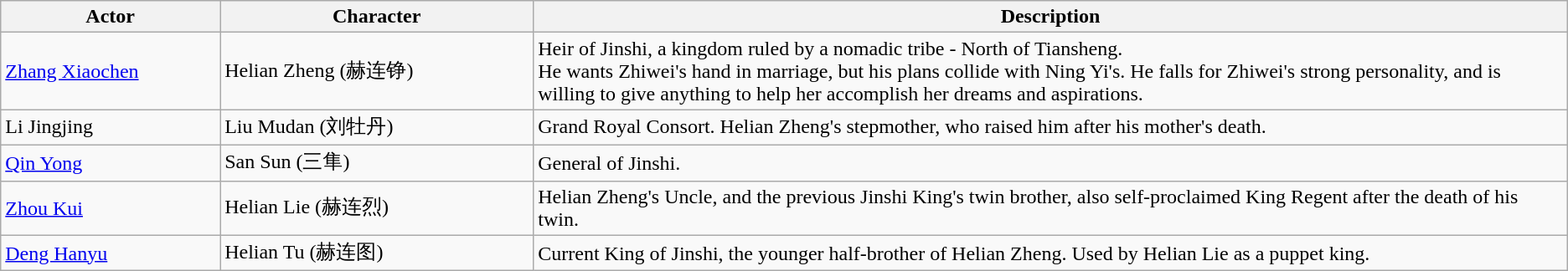<table class="wikitable">
<tr>
<th style="width:14%">Actor</th>
<th style="width:20%">Character</th>
<th>Description</th>
</tr>
<tr>
<td><a href='#'>Zhang Xiaochen</a></td>
<td>Helian Zheng (赫连铮)</td>
<td>Heir of Jinshi, a kingdom ruled by a nomadic tribe - North of Tiansheng. <br> He wants Zhiwei's hand in marriage, but his plans collide with Ning Yi's. He falls for Zhiwei's strong personality, and is willing to give anything to help her accomplish her dreams and aspirations.</td>
</tr>
<tr>
<td>Li Jingjing</td>
<td>Liu Mudan (刘牡丹)</td>
<td>Grand Royal Consort. Helian Zheng's stepmother, who raised him after his mother's death.</td>
</tr>
<tr>
<td><a href='#'>Qin Yong</a></td>
<td>San Sun (三隼)</td>
<td>General of Jinshi.</td>
</tr>
<tr>
<td><a href='#'>Zhou Kui</a></td>
<td>Helian Lie (赫连烈)</td>
<td>Helian Zheng's Uncle, and the previous Jinshi King's twin brother, also self-proclaimed King Regent after the death of his twin.</td>
</tr>
<tr>
<td><a href='#'>Deng Hanyu</a></td>
<td>Helian Tu (赫连图)</td>
<td>Current King of Jinshi, the younger half-brother of Helian Zheng. Used by Helian Lie as a puppet king.</td>
</tr>
</table>
